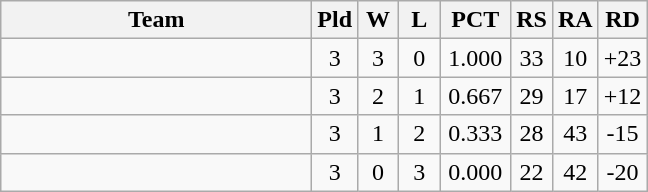<table class=wikitable style="text-align:center">
<tr>
<th width=200>Team</th>
<th width=20>Pld</th>
<th width=20>W</th>
<th width=20>L</th>
<th width=40>PCT</th>
<th width=20>RS</th>
<th width=20>RA</th>
<th width=20>RD</th>
</tr>
<tr>
<td align=left><strong></strong></td>
<td>3</td>
<td>3</td>
<td>0</td>
<td>1.000</td>
<td>33</td>
<td>10</td>
<td>+23</td>
</tr>
<tr>
<td align=left><strong></strong></td>
<td>3</td>
<td>2</td>
<td>1</td>
<td>0.667</td>
<td>29</td>
<td>17</td>
<td>+12</td>
</tr>
<tr>
<td align=left></td>
<td>3</td>
<td>1</td>
<td>2</td>
<td>0.333</td>
<td>28</td>
<td>43</td>
<td>-15</td>
</tr>
<tr>
<td align=left></td>
<td>3</td>
<td>0</td>
<td>3</td>
<td>0.000</td>
<td>22</td>
<td>42</td>
<td>-20</td>
</tr>
</table>
